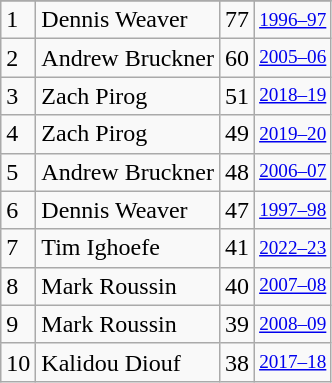<table class="wikitable">
<tr>
</tr>
<tr>
<td>1</td>
<td>Dennis Weaver</td>
<td>77</td>
<td style="font-size:80%;"><a href='#'>1996–97</a></td>
</tr>
<tr>
<td>2</td>
<td>Andrew Bruckner</td>
<td>60</td>
<td style="font-size:80%;"><a href='#'>2005–06</a></td>
</tr>
<tr>
<td>3</td>
<td>Zach Pirog</td>
<td>51</td>
<td style="font-size:80%;"><a href='#'>2018–19</a></td>
</tr>
<tr>
<td>4</td>
<td>Zach Pirog</td>
<td>49</td>
<td style="font-size:80%;"><a href='#'>2019–20</a></td>
</tr>
<tr>
<td>5</td>
<td>Andrew Bruckner</td>
<td>48</td>
<td style="font-size:80%;"><a href='#'>2006–07</a></td>
</tr>
<tr>
<td>6</td>
<td>Dennis Weaver</td>
<td>47</td>
<td style="font-size:80%;"><a href='#'>1997–98</a></td>
</tr>
<tr>
<td>7</td>
<td>Tim Ighoefe</td>
<td>41</td>
<td style="font-size:80%;"><a href='#'>2022–23</a></td>
</tr>
<tr>
<td>8</td>
<td>Mark Roussin</td>
<td>40</td>
<td style="font-size:80%;"><a href='#'>2007–08</a></td>
</tr>
<tr>
<td>9</td>
<td>Mark Roussin</td>
<td>39</td>
<td style="font-size:80%;"><a href='#'>2008–09</a></td>
</tr>
<tr>
<td>10</td>
<td>Kalidou Diouf</td>
<td>38</td>
<td style="font-size:80%;"><a href='#'>2017–18</a></td>
</tr>
</table>
